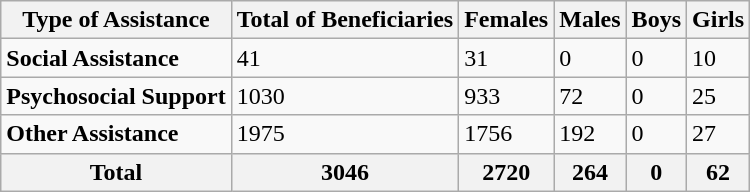<table class="wikitable">
<tr>
<th><strong>Type of Assistance</strong></th>
<th>Total of Beneficiaries</th>
<th>Females</th>
<th>Males</th>
<th>Boys</th>
<th>Girls</th>
</tr>
<tr>
<td><strong>Social Assistance</strong></td>
<td>41</td>
<td>31</td>
<td>0</td>
<td>0</td>
<td>10</td>
</tr>
<tr>
<td><strong>Psychosocial Support</strong></td>
<td>1030</td>
<td>933</td>
<td>72</td>
<td>0</td>
<td>25</td>
</tr>
<tr>
<td><strong>Other Assistance</strong></td>
<td>1975</td>
<td>1756</td>
<td>192</td>
<td>0</td>
<td>27</td>
</tr>
<tr>
<th><strong>Total</strong></th>
<th>3046</th>
<th>2720</th>
<th>264</th>
<th>0</th>
<th>62</th>
</tr>
</table>
